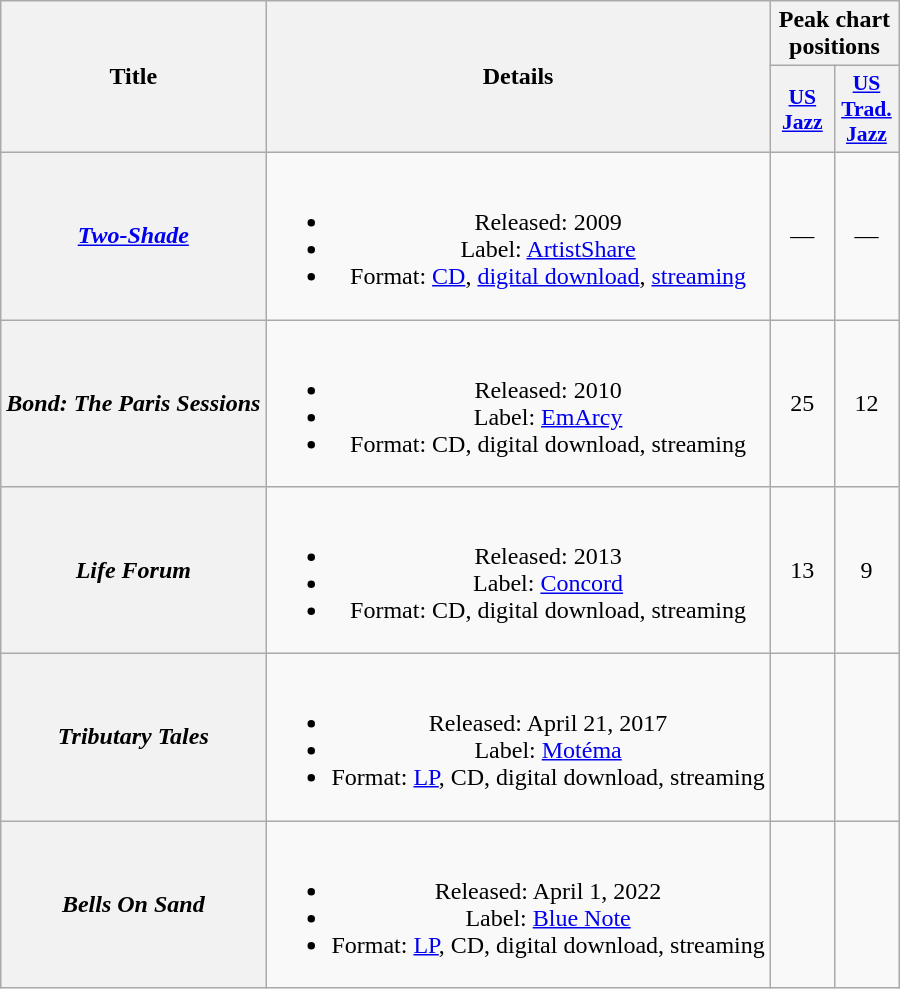<table class="wikitable plainrowheaders" style="text-align:center;">
<tr>
<th scope="col" rowspan="2">Title</th>
<th scope="col" rowspan="2">Details</th>
<th scope="col" colspan="2">Peak chart positions</th>
</tr>
<tr>
<th scope="col" style="width:2.5em;font-size:90%;"><a href='#'>US<br>Jazz</a><br></th>
<th scope="col" style="width:2.5em;font-size:90%;"><a href='#'>US<br>Trad.<br>Jazz</a><br></th>
</tr>
<tr>
<th scope="row"><em><a href='#'>Two-Shade</a></em></th>
<td><br><ul><li>Released: 2009</li><li>Label: <a href='#'>ArtistShare</a></li><li>Format: <a href='#'>CD</a>, <a href='#'>digital download</a>, <a href='#'>streaming</a></li></ul></td>
<td>—</td>
<td>—</td>
</tr>
<tr>
<th scope="row"><em>Bond: The Paris Sessions</em></th>
<td><br><ul><li>Released: 2010</li><li>Label: <a href='#'>EmArcy</a></li><li>Format: CD, digital download, streaming</li></ul></td>
<td>25</td>
<td>12</td>
</tr>
<tr>
<th scope="row"><em>Life Forum</em></th>
<td><br><ul><li>Released: 2013</li><li>Label: <a href='#'>Concord</a></li><li>Format: CD, digital download, streaming</li></ul></td>
<td>13</td>
<td>9</td>
</tr>
<tr>
<th scope="row"><em>Tributary Tales</em></th>
<td><br><ul><li>Released: April 21, 2017</li><li>Label: <a href='#'>Motéma</a></li><li>Format: <a href='#'>LP</a>, CD, digital download, streaming</li></ul></td>
<td></td>
<td></td>
</tr>
<tr>
<th scope="row"><em>Bells On Sand</em></th>
<td><br><ul><li>Released: April 1, 2022</li><li>Label: <a href='#'>Blue Note</a></li><li>Format: <a href='#'>LP</a>, CD, digital download, streaming</li></ul></td>
<td></td>
<td></td>
</tr>
</table>
